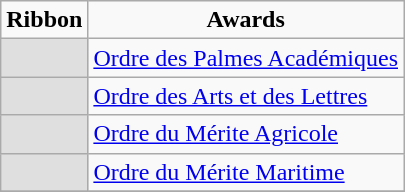<table class="wikitable">
<tr>
<td align=center><strong>Ribbon</strong></td>
<td align=center><strong>Awards</strong></td>
</tr>
<tr>
<td bgcolor="#DFDFDF"></td>
<td><a href='#'>Ordre des Palmes Académiques</a></td>
</tr>
<tr>
<td bgcolor="#DFDFDF"></td>
<td><a href='#'>Ordre des Arts et des Lettres</a></td>
</tr>
<tr>
<td bgcolor="#DFDFDF"></td>
<td><a href='#'>Ordre du Mérite Agricole</a></td>
</tr>
<tr>
<td bgcolor="#DFDFDF"></td>
<td><a href='#'>Ordre du Mérite Maritime</a></td>
</tr>
<tr>
</tr>
</table>
